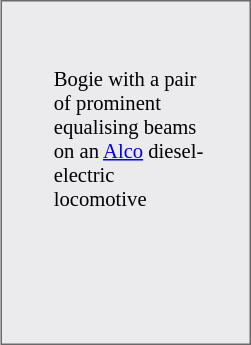<table style="background:#EBEAED; border:1px solid dimgray; font-size: 86%;color:black" border="0" height="230" align="center" valign="bottom" cellpadding=10px cellspacing=0px>
<tr align="center">
<td></td>
<td></td>
<td></td>
</tr>
<tr align="left" valign="top">
<td width="5"></td>
<td width="100">Bogie with a pair of prominent equalising beams on an <a href='#'>Alco</a> diesel-electric locomotive</td>
</tr>
</table>
